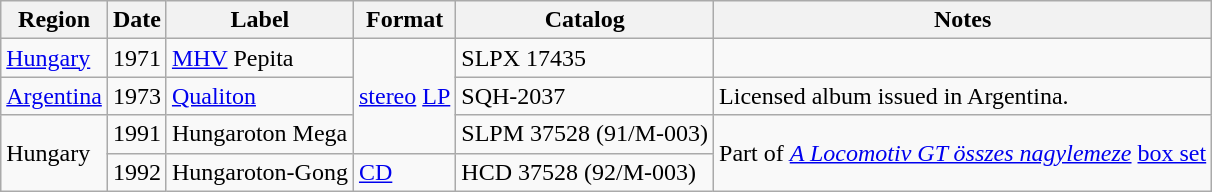<table class="wikitable">
<tr>
<th>Region</th>
<th>Date</th>
<th>Label</th>
<th>Format</th>
<th>Catalog</th>
<th>Notes</th>
</tr>
<tr>
<td><a href='#'>Hungary</a></td>
<td>1971</td>
<td><a href='#'>MHV</a> Pepita</td>
<td rowspan="3"><a href='#'>stereo</a> <a href='#'>LP</a></td>
<td>SLPX 17435</td>
<td></td>
</tr>
<tr>
<td><a href='#'>Argentina</a></td>
<td>1973</td>
<td><a href='#'>Qualiton</a></td>
<td>SQH-2037</td>
<td>Licensed album issued in Argentina.</td>
</tr>
<tr>
<td rowspan="2">Hungary</td>
<td>1991</td>
<td>Hungaroton Mega</td>
<td>SLPM 37528 (91/M-003)</td>
<td rowspan="2">Part of <em><a href='#'>A Locomotiv GT összes nagylemeze</a></em> <a href='#'>box set</a></td>
</tr>
<tr>
<td>1992</td>
<td>Hungaroton-Gong</td>
<td><a href='#'>CD</a></td>
<td>HCD 37528 (92/M-003)</td>
</tr>
</table>
